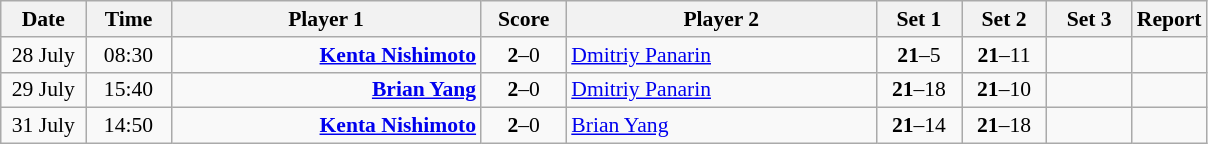<table class="wikitable" style="font-size:90%; text-align:center">
<tr>
<th width="50">Date</th>
<th width="50">Time</th>
<th width="200">Player 1</th>
<th width="50">Score</th>
<th width="200">Player 2</th>
<th width="50">Set 1</th>
<th width="50">Set 2</th>
<th width="50">Set 3</th>
<th>Report</th>
</tr>
<tr>
<td>28 July</td>
<td>08:30</td>
<td align="right"><strong><a href='#'>Kenta Nishimoto</a> </strong></td>
<td><strong>2</strong>–0</td>
<td align="left"> <a href='#'>Dmitriy Panarin</a></td>
<td><strong>21</strong>–5</td>
<td><strong>21</strong>–11</td>
<td></td>
<td></td>
</tr>
<tr>
<td>29 July</td>
<td>15:40</td>
<td align="right"><strong><a href='#'>Brian Yang</a> </strong></td>
<td><strong>2</strong>–0</td>
<td align="left"> <a href='#'>Dmitriy Panarin</a></td>
<td><strong>21</strong>–18</td>
<td><strong>21</strong>–10</td>
<td></td>
<td></td>
</tr>
<tr>
<td>31 July</td>
<td>14:50</td>
<td align="right"><strong><a href='#'>Kenta Nishimoto</a> </strong></td>
<td><strong>2</strong>–0</td>
<td align="left"> <a href='#'>Brian Yang</a></td>
<td><strong>21</strong>–14</td>
<td><strong>21</strong>–18</td>
<td></td>
<td></td>
</tr>
</table>
